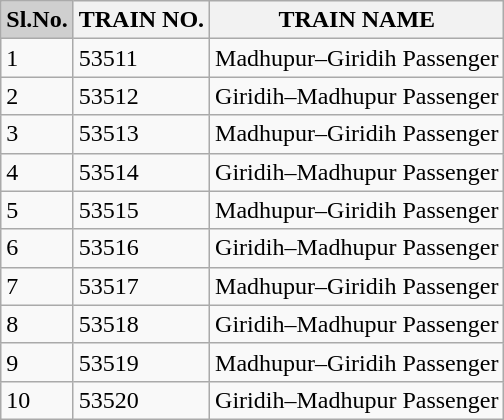<table class="wikitable sortable">
<tr>
<th style="background-color:#cfcfcf;"  align="center">Sl.No.</th>
<th>TRAIN NO.</th>
<th>TRAIN NAME</th>
</tr>
<tr>
<td>1</td>
<td>53511</td>
<td>Madhupur–Giridih Passenger</td>
</tr>
<tr>
<td>2</td>
<td>53512</td>
<td>Giridih–Madhupur Passenger</td>
</tr>
<tr>
<td>3</td>
<td>53513</td>
<td>Madhupur–Giridih Passenger</td>
</tr>
<tr>
<td>4</td>
<td>53514</td>
<td>Giridih–Madhupur Passenger</td>
</tr>
<tr>
<td>5</td>
<td>53515</td>
<td>Madhupur–Giridih Passenger</td>
</tr>
<tr>
<td>6</td>
<td>53516</td>
<td>Giridih–Madhupur Passenger</td>
</tr>
<tr>
<td>7</td>
<td>53517</td>
<td>Madhupur–Giridih Passenger</td>
</tr>
<tr>
<td>8</td>
<td>53518</td>
<td>Giridih–Madhupur Passenger</td>
</tr>
<tr>
<td>9</td>
<td>53519</td>
<td>Madhupur–Giridih Passenger</td>
</tr>
<tr>
<td>10</td>
<td>53520</td>
<td>Giridih–Madhupur Passenger</td>
</tr>
</table>
